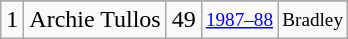<table class="wikitable">
<tr>
</tr>
<tr>
<td>1</td>
<td>Archie Tullos</td>
<td>49</td>
<td style="font-size:80%;"><a href='#'>1987–88</a></td>
<td style="font-size:80%;">Bradley</td>
</tr>
</table>
